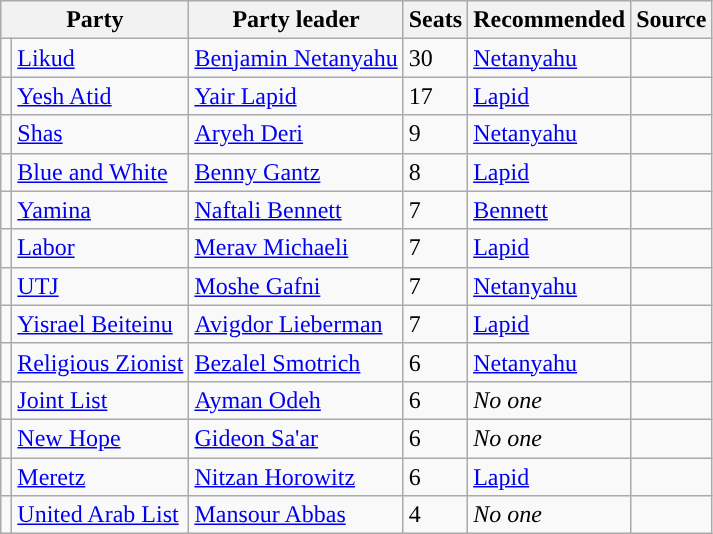<table class="wikitable sortable">
<tr>
<th colspan=2>Party</th>
<th>Party leader</th>
<th>Seats</th>
<th>Recommended</th>
<th class="unsortable">Source</th>
</tr>
<tr>
<td style="color:inherit;background:"></td>
<td><a href='#'>Likud</a></td>
<td><a href='#'>Benjamin Netanyahu</a></td>
<td>30</td>
<td><a href='#'>Netanyahu</a></td>
<td></td>
</tr>
<tr>
<td style="color:inherit;background:"></td>
<td><a href='#'>Yesh Atid</a></td>
<td><a href='#'>Yair Lapid</a></td>
<td>17</td>
<td><a href='#'>Lapid</a></td>
<td></td>
</tr>
<tr>
<td style="color:inherit;background:"></td>
<td><a href='#'>Shas</a></td>
<td><a href='#'>Aryeh Deri</a></td>
<td>9</td>
<td><a href='#'>Netanyahu</a></td>
<td></td>
</tr>
<tr>
<td style="color:inherit;background:"></td>
<td><a href='#'>Blue and White</a></td>
<td><a href='#'>Benny Gantz</a></td>
<td>8</td>
<td><a href='#'>Lapid</a></td>
<td></td>
</tr>
<tr>
<td style="color:inherit;background:"></td>
<td><a href='#'>Yamina</a></td>
<td><a href='#'>Naftali Bennett</a></td>
<td>7</td>
<td><a href='#'>Bennett</a></td>
<td></td>
</tr>
<tr>
<td style="color:inherit;background:"></td>
<td><a href='#'>Labor</a></td>
<td><a href='#'>Merav Michaeli</a></td>
<td>7</td>
<td><a href='#'>Lapid</a></td>
<td></td>
</tr>
<tr>
<td style="color:inherit;background:"></td>
<td><a href='#'>UTJ</a></td>
<td><a href='#'>Moshe Gafni</a></td>
<td>7</td>
<td><a href='#'>Netanyahu</a></td>
<td></td>
</tr>
<tr>
<td style="color:inherit;background:"></td>
<td><a href='#'>Yisrael Beiteinu</a></td>
<td><a href='#'>Avigdor Lieberman</a></td>
<td>7</td>
<td><a href='#'>Lapid</a></td>
<td></td>
</tr>
<tr>
<td style="color:inherit;background:"></td>
<td><a href='#'>Religious Zionist</a></td>
<td><a href='#'>Bezalel Smotrich</a></td>
<td>6</td>
<td><a href='#'>Netanyahu</a></td>
<td></td>
</tr>
<tr>
<td style="color:inherit;background:"></td>
<td><a href='#'>Joint List</a></td>
<td><a href='#'>Ayman Odeh</a></td>
<td>6</td>
<td><em>No one</em></td>
<td></td>
</tr>
<tr>
<td style="color:inherit;background:"></td>
<td><a href='#'>New Hope</a></td>
<td><a href='#'>Gideon Sa'ar</a></td>
<td>6</td>
<td><em>No one</em></td>
<td></td>
</tr>
<tr>
<td style="color:inherit;background:"></td>
<td><a href='#'>Meretz</a></td>
<td><a href='#'>Nitzan Horowitz</a></td>
<td>6</td>
<td><a href='#'>Lapid</a></td>
<td></td>
</tr>
<tr>
<td style="color:inherit;background:"></td>
<td><a href='#'>United Arab List</a></td>
<td><a href='#'>Mansour Abbas</a></td>
<td>4</td>
<td><em>No one</em></td>
<td></td>
</tr>
</table>
